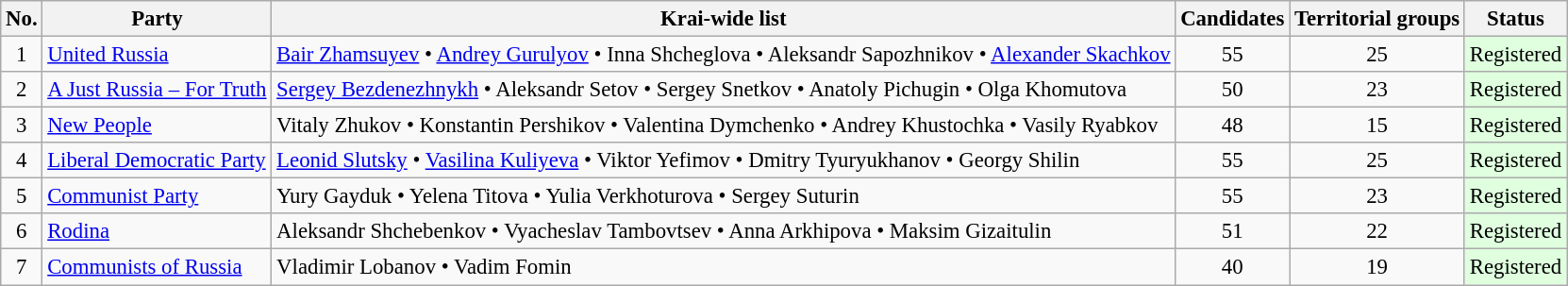<table class="wikitable sortable" style="background: #f9f9f9; text-align:right; font-size: 95%">
<tr>
<th align=center>No.</th>
<th align=center>Party</th>
<th align=center>Krai-wide list</th>
<th align=center>Candidates</th>
<th align=center>Territorial groups</th>
<th align=center>Status</th>
</tr>
<tr>
<td align=center>1</td>
<td align=left><a href='#'>United Russia</a></td>
<td align=left><a href='#'>Bair Zhamsuyev</a> • <a href='#'>Andrey Gurulyov</a> • Inna Shcheglova • Aleksandr Sapozhnikov • <a href='#'>Alexander Skachkov</a></td>
<td align=center>55</td>
<td align=center>25</td>
<td align=center bgcolor="#DFFFDF">Registered</td>
</tr>
<tr>
<td align=center>2</td>
<td align=left><a href='#'>A Just Russia – For Truth</a></td>
<td align=left><a href='#'>Sergey Bezdenezhnykh</a> • Aleksandr Setov • Sergey Snetkov • Anatoly Pichugin • Olga Khomutova</td>
<td align=center>50</td>
<td align=center>23</td>
<td align=center bgcolor="#DFFFDF">Registered</td>
</tr>
<tr>
<td align=center>3</td>
<td align=left><a href='#'>New People</a></td>
<td align=left>Vitaly Zhukov • Konstantin Pershikov • Valentina Dymchenko • Andrey Khustochka • Vasily Ryabkov</td>
<td align=center>48</td>
<td align=center>15</td>
<td align=center bgcolor="#DFFFDF">Registered</td>
</tr>
<tr>
<td align=center>4</td>
<td align=left><a href='#'>Liberal Democratic Party</a></td>
<td align=left><a href='#'>Leonid Slutsky</a> • <a href='#'>Vasilina Kuliyeva</a> • Viktor Yefimov • Dmitry Tyuryukhanov • Georgy Shilin</td>
<td align=center>55</td>
<td align=center>25</td>
<td align=center bgcolor="#DFFFDF">Registered</td>
</tr>
<tr>
<td align=center>5</td>
<td align=left><a href='#'>Communist Party</a></td>
<td align=left>Yury Gayduk • Yelena Titova • Yulia Verkhoturova • Sergey Suturin</td>
<td align=center>55</td>
<td align=center>23</td>
<td align=center bgcolor="#DFFFDF">Registered</td>
</tr>
<tr>
<td align=center>6</td>
<td align=left><a href='#'>Rodina</a></td>
<td align=left>Aleksandr Shchebenkov • Vyacheslav Tambovtsev • Anna Arkhipova • Maksim Gizaitulin</td>
<td align=center>51</td>
<td align=center>22</td>
<td align=center bgcolor="#DFFFDF">Registered</td>
</tr>
<tr>
<td align=center>7</td>
<td align=left><a href='#'>Communists of Russia</a></td>
<td align=left>Vladimir Lobanov • Vadim Fomin</td>
<td align=center>40</td>
<td align=center>19</td>
<td align=center bgcolor="#DFFFDF">Registered</td>
</tr>
</table>
